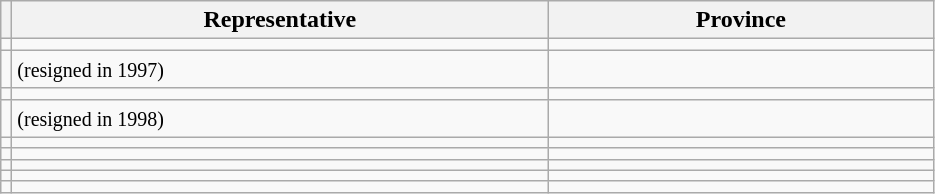<table class="sortable wikitable">
<tr>
<th></th>
<th width="350">Representative</th>
<th width="250">Province</th>
</tr>
<tr>
<td></td>
<td align=left></td>
<td></td>
</tr>
<tr>
<td></td>
<td align=left> <small>(resigned in 1997)</small></td>
<td></td>
</tr>
<tr>
<td></td>
<td align=left></td>
<td></td>
</tr>
<tr>
<td></td>
<td align=left> <small>(resigned in 1998)</small></td>
<td></td>
</tr>
<tr>
<td></td>
<td align=left></td>
<td></td>
</tr>
<tr>
<td></td>
<td align=left></td>
<td></td>
</tr>
<tr>
<td></td>
<td align=left></td>
<td></td>
</tr>
<tr>
<td></td>
<td align=left></td>
<td></td>
</tr>
<tr>
<td></td>
<td align=left></td>
<td></td>
</tr>
</table>
